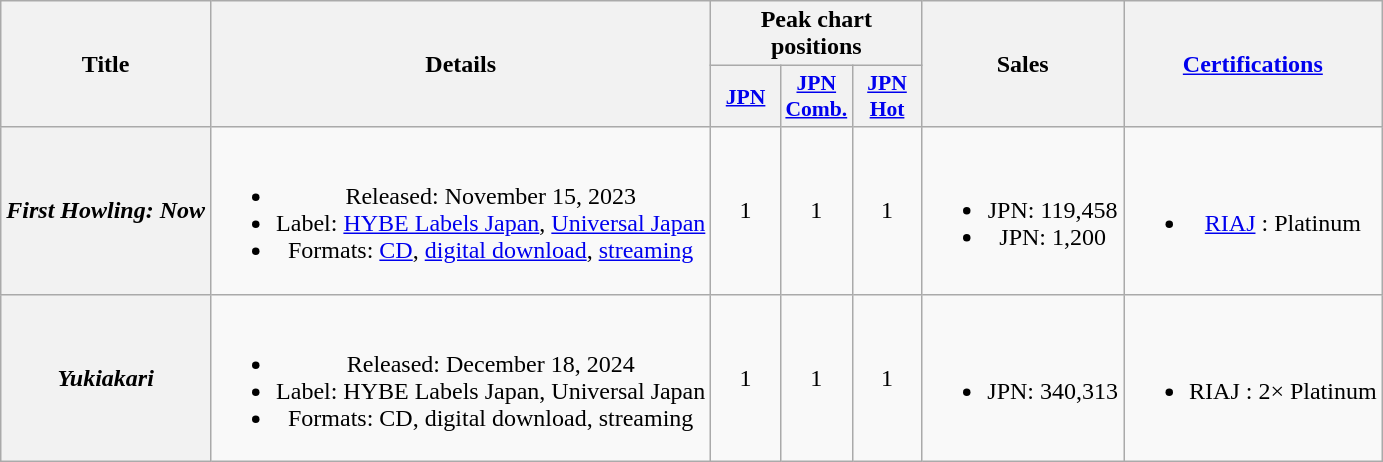<table class="wikitable plainrowheaders" style="text-align:center">
<tr>
<th scope="col" rowspan="2">Title</th>
<th scope="col" rowspan="2">Details</th>
<th colspan="3" scope="col">Peak chart positions</th>
<th scope="col" rowspan="2">Sales</th>
<th scope="col" rowspan="2"><a href='#'>Certifications</a></th>
</tr>
<tr>
<th scope="col" style="font-size:90%; width:2.75em"><a href='#'>JPN</a><br></th>
<th scope="col" style="font-size:90%; width:2.75em"><a href='#'>JPN<br>Comb.</a><br></th>
<th scope="col" style="font-size:90%; width:2.75em"><a href='#'>JPN<br>Hot</a><br></th>
</tr>
<tr>
<th scope="row"><em>First Howling: Now</em></th>
<td><br><ul><li>Released: November 15, 2023</li><li>Label: <a href='#'>HYBE Labels Japan</a>, <a href='#'>Universal Japan</a></li><li>Formats: <a href='#'>CD</a>, <a href='#'>digital download</a>, <a href='#'>streaming</a></li></ul></td>
<td>1</td>
<td>1</td>
<td>1</td>
<td><br><ul><li>JPN: 119,458 </li><li>JPN: 1,200 </li></ul></td>
<td><br><ul><li><a href='#'>RIAJ</a> : Platinum</li></ul></td>
</tr>
<tr>
<th scope="row"><em>Yukiakari</em></th>
<td><br><ul><li>Released: December 18, 2024</li><li>Label: HYBE Labels Japan, Universal Japan</li><li>Formats: CD, digital download, streaming</li></ul></td>
<td>1</td>
<td>1</td>
<td>1</td>
<td><br><ul><li>JPN: 340,313 </li></ul></td>
<td><br><ul><li>RIAJ : 2× Platinum</li></ul></td>
</tr>
</table>
